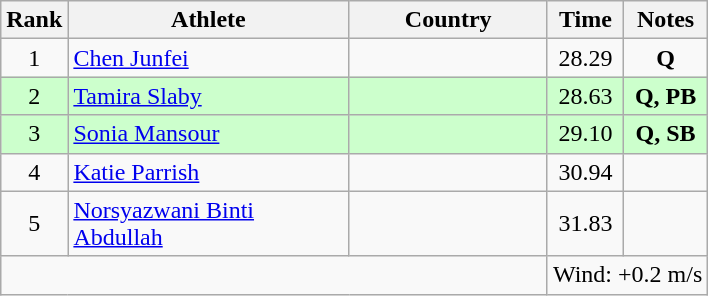<table class="wikitable sortable" style="text-align:center">
<tr>
<th>Rank</th>
<th style="width:180px">Athlete</th>
<th style="width:125px">Country</th>
<th>Time</th>
<th>Notes</th>
</tr>
<tr>
<td>1</td>
<td style="text-align:left;"><a href='#'>Chen Junfei</a></td>
<td style="text-align:left;"></td>
<td>28.29</td>
<td><strong>Q</strong></td>
</tr>
<tr style="background:#cfc;">
<td>2</td>
<td style="text-align:left;"><a href='#'>Tamira Slaby</a></td>
<td style="text-align:left;"></td>
<td>28.63</td>
<td><strong>Q, PB</strong></td>
</tr>
<tr style="background:#cfc;">
<td>3</td>
<td style="text-align:left;"><a href='#'>Sonia Mansour</a></td>
<td style="text-align:left;"></td>
<td>29.10</td>
<td><strong>Q, SB</strong></td>
</tr>
<tr>
<td>4</td>
<td style="text-align:left;"><a href='#'>Katie Parrish</a></td>
<td style="text-align:left;"></td>
<td>30.94</td>
<td></td>
</tr>
<tr>
<td>5</td>
<td style="text-align:left;"><a href='#'>Norsyazwani Binti Abdullah</a></td>
<td style="text-align:left;"></td>
<td>31.83</td>
<td></td>
</tr>
<tr class="sortbottom">
<td colspan="3"></td>
<td colspan="2">Wind: +0.2 m/s</td>
</tr>
</table>
